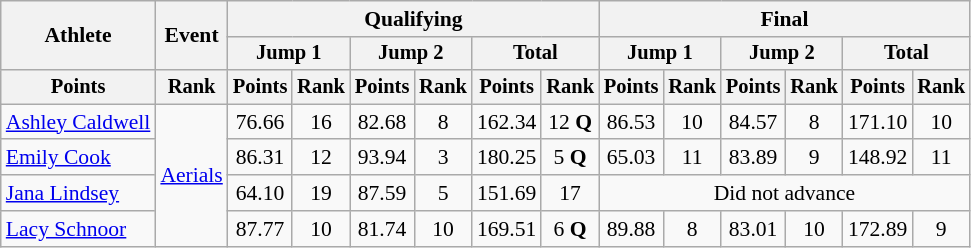<table class=wikitable style=font-size:90%;text-align:center>
<tr>
<th rowspan=2>Athlete</th>
<th rowspan=2>Event</th>
<th colspan=6>Qualifying</th>
<th colspan=6>Final</th>
</tr>
<tr style=font-size:95%>
<th colspan=2>Jump 1</th>
<th colspan=2>Jump 2</th>
<th colspan=2>Total</th>
<th colspan=2>Jump 1</th>
<th colspan=2>Jump 2</th>
<th colspan=2>Total</th>
</tr>
<tr style=font-size:95%>
<th>Points</th>
<th>Rank</th>
<th>Points</th>
<th>Rank</th>
<th>Points</th>
<th>Rank</th>
<th>Points</th>
<th>Rank</th>
<th>Points</th>
<th>Rank</th>
<th>Points</th>
<th>Rank</th>
<th>Points</th>
<th>Rank</th>
</tr>
<tr>
<td align=left><a href='#'>Ashley Caldwell</a></td>
<td align=left rowspan=4><a href='#'>Aerials</a></td>
<td>76.66</td>
<td>16</td>
<td>82.68</td>
<td>8</td>
<td>162.34</td>
<td>12 <strong>Q</strong></td>
<td>86.53</td>
<td>10</td>
<td>84.57</td>
<td>8</td>
<td>171.10</td>
<td>10</td>
</tr>
<tr>
<td align=left><a href='#'>Emily Cook</a></td>
<td>86.31</td>
<td>12</td>
<td>93.94</td>
<td>3</td>
<td>180.25</td>
<td>5 <strong>Q</strong></td>
<td>65.03</td>
<td>11</td>
<td>83.89</td>
<td>9</td>
<td>148.92</td>
<td>11</td>
</tr>
<tr>
<td align=left><a href='#'>Jana Lindsey</a></td>
<td>64.10</td>
<td>19</td>
<td>87.59</td>
<td>5</td>
<td>151.69</td>
<td>17</td>
<td colspan=6>Did not advance</td>
</tr>
<tr>
<td align=left><a href='#'>Lacy Schnoor</a></td>
<td>87.77</td>
<td>10</td>
<td>81.74</td>
<td>10</td>
<td>169.51</td>
<td>6 <strong>Q</strong></td>
<td>89.88</td>
<td>8</td>
<td>83.01</td>
<td>10</td>
<td>172.89</td>
<td>9</td>
</tr>
</table>
